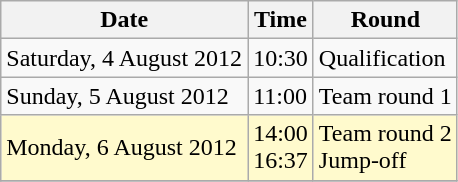<table class="wikitable">
<tr>
<th>Date</th>
<th>Time</th>
<th>Round</th>
</tr>
<tr>
<td>Saturday, 4 August 2012</td>
<td>10:30</td>
<td>Qualification</td>
</tr>
<tr>
<td>Sunday, 5 August 2012</td>
<td>11:00</td>
<td>Team round 1</td>
</tr>
<tr>
<td style=background:lemonchiffon>Monday, 6 August 2012</td>
<td style=background:lemonchiffon>14:00<br>16:37</td>
<td style=background:lemonchiffon>Team round 2<br>Jump-off</td>
</tr>
<tr>
</tr>
</table>
